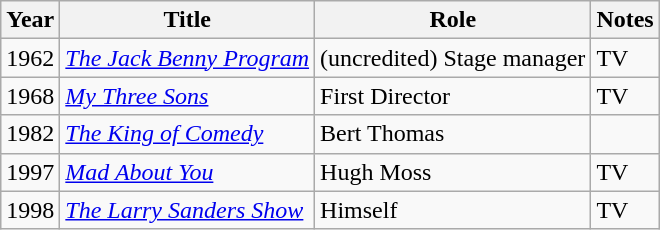<table class="wikitable">
<tr>
<th>Year</th>
<th>Title</th>
<th>Role</th>
<th>Notes</th>
</tr>
<tr>
<td>1962</td>
<td><em><a href='#'>The Jack Benny Program</a></em></td>
<td>(uncredited) Stage manager</td>
<td>TV</td>
</tr>
<tr>
<td>1968</td>
<td><em><a href='#'>My Three Sons</a> </em></td>
<td>First Director</td>
<td>TV</td>
</tr>
<tr>
<td>1982</td>
<td><em><a href='#'>The King of Comedy</a></em></td>
<td>Bert Thomas</td>
<td></td>
</tr>
<tr>
<td>1997</td>
<td><em><a href='#'>Mad About You </a></em></td>
<td>Hugh Moss</td>
<td>TV</td>
</tr>
<tr>
<td>1998</td>
<td><em><a href='#'>The Larry Sanders Show</a></em></td>
<td>Himself</td>
<td>TV</td>
</tr>
</table>
